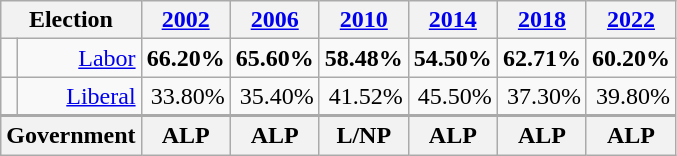<table class="wikitable">
<tr>
<th colspan="2">Election</th>
<th><a href='#'>2002</a></th>
<th><a href='#'>2006</a></th>
<th><a href='#'>2010</a></th>
<th><a href='#'>2014</a></th>
<th><a href='#'>2018</a></th>
<th><a href='#'>2022</a></th>
</tr>
<tr align="right">
<td width="1pt" > </td>
<td><a href='#'>Labor</a></td>
<td><strong>66.20%</strong></td>
<td><strong>65.60%</strong></td>
<td><strong>58.48%</strong></td>
<td><strong>54.50%</strong></td>
<td><strong>62.71%</strong></td>
<td><strong>60.20%</strong></td>
</tr>
<tr align="right" style="border-bottom: 2px solid darkgray;">
<td width="1pt" > </td>
<td><a href='#'>Liberal</a></td>
<td>33.80%</td>
<td>35.40%</td>
<td>41.52%</td>
<td>45.50%</td>
<td>37.30%</td>
<td>39.80%</td>
</tr>
<tr align="right">
<th colspan="2">Government</th>
<th>ALP</th>
<th>ALP</th>
<th>L/NP</th>
<th>ALP</th>
<th>ALP</th>
<th>ALP</th>
</tr>
</table>
